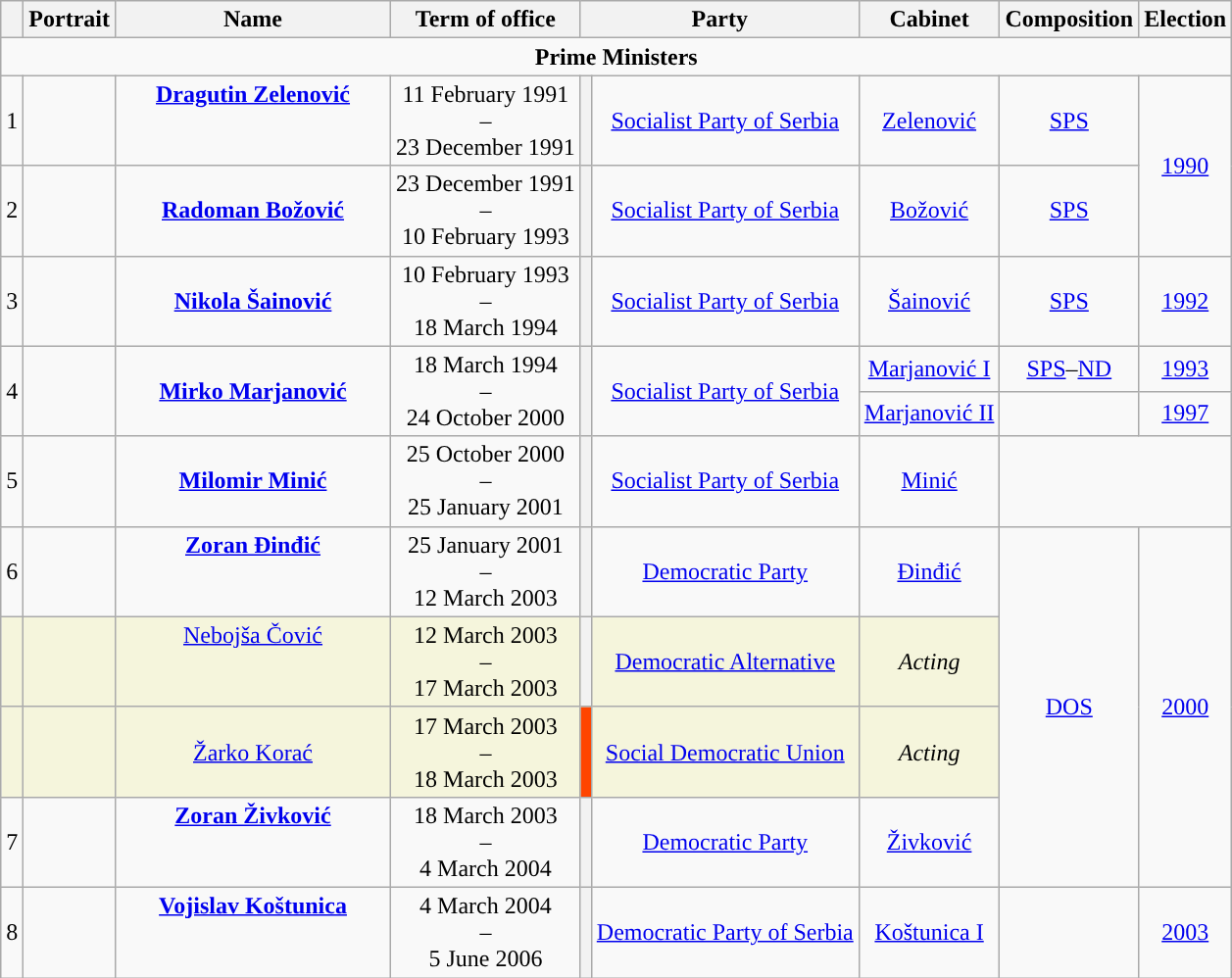<table class="wikitable" style="text-align:center;">
<tr>
<th></th>
<th>Portrait</th>
<th width="180px">Name<br></th>
<th>Term of office</th>
<th colspan="2">Party</th>
<th>Cabinet</th>
<th>Composition</th>
<th>Election</th>
</tr>
<tr>
<td colspan="9"><strong>Prime Ministers</strong><br></td>
</tr>
<tr>
<td>1<br></td>
<td></td>
<td><strong><a href='#'>Dragutin Zelenović</a></strong><br><br><br></td>
<td>11 February 1991<br>–<br>23 December 1991</td>
<th style="background: "></th>
<td><a href='#'>Socialist Party of Serbia</a></td>
<td><a href='#'>Zelenović</a></td>
<td><a href='#'>SPS</a></td>
<td rowspan="2"><a href='#'>1990</a></td>
</tr>
<tr>
<td>2<br></td>
<td></td>
<td><strong><a href='#'>Radoman Božović</a></strong><br></td>
<td>23 December 1991<br>–<br>10 February 1993</td>
<th style="background: "></th>
<td><a href='#'>Socialist Party of Serbia</a></td>
<td><a href='#'>Božović</a></td>
<td><a href='#'>SPS</a></td>
</tr>
<tr>
<td>3<br></td>
<td></td>
<td><strong><a href='#'>Nikola Šainović</a></strong><br></td>
<td>10 February 1993<br>–<br>18 March 1994</td>
<th style="background: "></th>
<td><a href='#'>Socialist Party of Serbia</a></td>
<td><a href='#'>Šainović</a></td>
<td><a href='#'>SPS</a><br></td>
<td><a href='#'>1992</a></td>
</tr>
<tr>
<td rowspan="2">4<br></td>
<td rowspan="2"></td>
<td rowspan="2"><strong><a href='#'>Mirko Marjanović</a></strong><br></td>
<td rowspan="2">18 March 1994<br>–<br>24 October 2000</td>
<th rowspan="2" style="background: "></th>
<td rowspan="2"><a href='#'>Socialist Party of Serbia</a></td>
<td><a href='#'>Marjanović I</a></td>
<td><a href='#'>SPS</a>–<a href='#'>ND</a></td>
<td><a href='#'>1993</a></td>
</tr>
<tr>
<td><a href='#'>Marjanović II</a></td>
<td></td>
<td><a href='#'>1997</a></td>
</tr>
<tr>
<td>5<br></td>
<td></td>
<td><strong><a href='#'>Milomir Minić</a></strong><br></td>
<td>25 October 2000<br>–<br>25 January 2001</td>
<th style="background: "></th>
<td><a href='#'>Socialist Party of Serbia</a></td>
<td><a href='#'>Minić</a></td>
<td colspan="2"></td>
</tr>
<tr>
<td>6<br></td>
<td></td>
<td><strong><a href='#'>Zoran Đinđić</a></strong><br><br><br></td>
<td>25 January 2001<br>–<br>12 March 2003<br></td>
<th style="background: "></th>
<td><a href='#'>Democratic Party</a><br></td>
<td><a href='#'>Đinđić</a></td>
<td rowspan="4"><a href='#'>DOS</a></td>
<td rowspan="4"><a href='#'>2000</a></td>
</tr>
<tr style="background:#F5F5DC;">
<td style=color:#ccc></td>
<td></td>
<td><a href='#'>Nebojša Čović</a><br><br><br></td>
<td>12 March 2003<br>–<br>17 March 2003</td>
<th style="background: "></th>
<td><a href='#'>Democratic Alternative</a><br></td>
<td><em>Acting</em></td>
</tr>
<tr style="background:#F5F5DC;">
<td style=color:#ccc></td>
<td></td>
<td><a href='#'>Žarko Korać</a><br></td>
<td>17 March 2003<br>–<br>18 March 2003</td>
<th style="background:Orangered;"></th>
<td><a href='#'>Social Democratic Union</a><br></td>
<td><em>Acting</em></td>
</tr>
<tr>
<td>7<br></td>
<td></td>
<td><strong><a href='#'>Zoran Živković</a></strong><br><br><br></td>
<td>18 March 2003<br>–<br>4 March 2004</td>
<th style="background: "></th>
<td><a href='#'>Democratic Party</a><br></td>
<td><a href='#'>Živković</a></td>
</tr>
<tr>
<td>8<br></td>
<td></td>
<td><strong><a href='#'>Vojislav Koštunica</a></strong><br><br><br></td>
<td>4 March 2004<br>–<br>5 June 2006</td>
<th style="background: "></th>
<td><a href='#'>Democratic Party of Serbia</a></td>
<td><a href='#'>Koštunica I</a></td>
<td></td>
<td><a href='#'>2003</a></td>
</tr>
</table>
